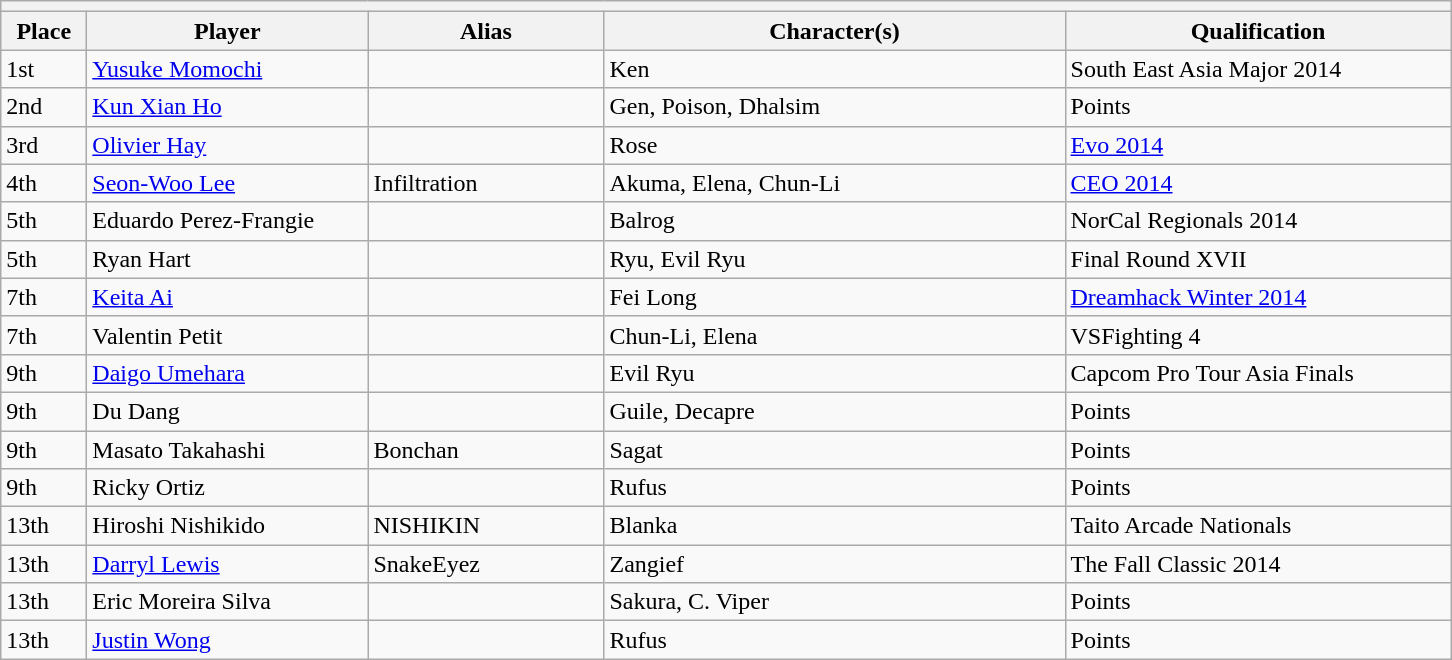<table class="wikitable">
<tr>
<th colspan=6></th>
</tr>
<tr>
<th style="width:50px;">Place</th>
<th style="width:180px;">Player</th>
<th style="width:150px;">Alias</th>
<th style="width:300px;">Character(s)</th>
<th style="width:250px;">Qualification</th>
</tr>
<tr>
<td>1st</td>
<td> <a href='#'>Yusuke Momochi</a></td>
<td></td>
<td>Ken</td>
<td>South East Asia Major 2014</td>
</tr>
<tr>
<td>2nd</td>
<td> <a href='#'>Kun Xian Ho</a></td>
<td></td>
<td>Gen, Poison, Dhalsim</td>
<td>Points</td>
</tr>
<tr>
<td>3rd</td>
<td> <a href='#'>Olivier Hay</a></td>
<td></td>
<td>Rose</td>
<td><a href='#'>Evo 2014</a></td>
</tr>
<tr>
<td>4th</td>
<td> <a href='#'>Seon-Woo Lee</a></td>
<td>Infiltration</td>
<td>Akuma, Elena, Chun-Li</td>
<td><a href='#'>CEO 2014</a></td>
</tr>
<tr>
<td>5th</td>
<td> Eduardo Perez-Frangie</td>
<td></td>
<td>Balrog</td>
<td>NorCal Regionals 2014</td>
</tr>
<tr>
<td>5th</td>
<td> Ryan Hart</td>
<td></td>
<td>Ryu, Evil Ryu</td>
<td>Final Round XVII</td>
</tr>
<tr>
<td>7th</td>
<td> <a href='#'>Keita Ai</a></td>
<td></td>
<td>Fei Long</td>
<td><a href='#'>Dreamhack Winter 2014</a></td>
</tr>
<tr>
<td>7th</td>
<td> Valentin Petit</td>
<td></td>
<td>Chun-Li, Elena</td>
<td>VSFighting 4</td>
</tr>
<tr>
<td>9th</td>
<td> <a href='#'>Daigo Umehara</a></td>
<td></td>
<td>Evil Ryu</td>
<td>Capcom Pro Tour Asia Finals</td>
</tr>
<tr>
<td>9th</td>
<td> Du Dang</td>
<td></td>
<td>Guile, Decapre</td>
<td>Points</td>
</tr>
<tr>
<td>9th</td>
<td> Masato Takahashi</td>
<td>Bonchan</td>
<td>Sagat</td>
<td>Points</td>
</tr>
<tr>
<td>9th</td>
<td> Ricky Ortiz</td>
<td></td>
<td>Rufus</td>
<td>Points</td>
</tr>
<tr>
<td>13th</td>
<td> Hiroshi Nishikido</td>
<td>NISHIKIN</td>
<td>Blanka</td>
<td>Taito Arcade Nationals</td>
</tr>
<tr>
<td>13th</td>
<td> <a href='#'>Darryl Lewis</a></td>
<td>SnakeEyez</td>
<td>Zangief</td>
<td>The Fall Classic 2014</td>
</tr>
<tr>
<td>13th</td>
<td> Eric Moreira Silva</td>
<td></td>
<td>Sakura, C. Viper</td>
<td>Points</td>
</tr>
<tr>
<td>13th</td>
<td> <a href='#'>Justin Wong</a></td>
<td></td>
<td>Rufus</td>
<td>Points</td>
</tr>
</table>
